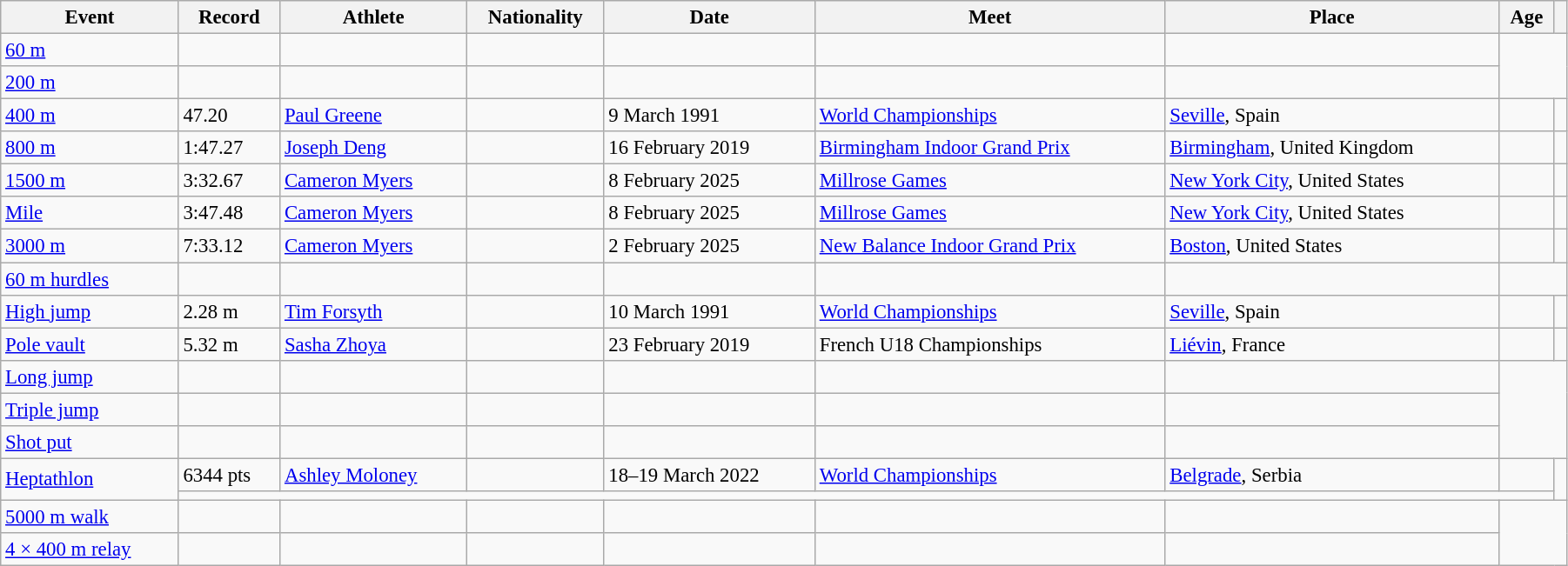<table class="wikitable" style="font-size:95%; width: 95%;">
<tr>
<th>Event</th>
<th>Record</th>
<th>Athlete</th>
<th>Nationality</th>
<th>Date</th>
<th>Meet</th>
<th>Place</th>
<th>Age</th>
<th></th>
</tr>
<tr>
<td><a href='#'>60 m</a></td>
<td></td>
<td></td>
<td></td>
<td></td>
<td></td>
<td></td>
</tr>
<tr>
<td><a href='#'>200 m</a></td>
<td></td>
<td></td>
<td></td>
<td></td>
<td></td>
<td></td>
</tr>
<tr>
<td><a href='#'>400 m</a></td>
<td>47.20</td>
<td><a href='#'>Paul Greene</a></td>
<td></td>
<td>9 March 1991</td>
<td><a href='#'>World Championships</a></td>
<td><a href='#'>Seville</a>, Spain</td>
<td></td>
<td></td>
</tr>
<tr>
<td><a href='#'>800 m</a></td>
<td>1:47.27</td>
<td><a href='#'>Joseph Deng</a></td>
<td></td>
<td>16 February 2019</td>
<td><a href='#'>Birmingham Indoor Grand Prix</a></td>
<td><a href='#'>Birmingham</a>, United Kingdom</td>
<td></td>
<td></td>
</tr>
<tr>
<td><a href='#'>1500 m</a></td>
<td>3:32.67</td>
<td><a href='#'>Cameron Myers</a></td>
<td></td>
<td>8 February 2025</td>
<td><a href='#'>Millrose Games</a></td>
<td><a href='#'>New York City</a>, United States</td>
<td></td>
<td></td>
</tr>
<tr>
<td><a href='#'>Mile</a></td>
<td>3:47.48</td>
<td><a href='#'>Cameron Myers</a></td>
<td></td>
<td>8 February 2025</td>
<td><a href='#'>Millrose Games</a></td>
<td><a href='#'>New York City</a>, United States</td>
<td></td>
<td></td>
</tr>
<tr>
<td><a href='#'>3000 m</a></td>
<td>7:33.12</td>
<td><a href='#'>Cameron Myers</a></td>
<td></td>
<td>2 February 2025</td>
<td><a href='#'>New Balance Indoor Grand Prix</a></td>
<td><a href='#'>Boston</a>, United States</td>
<td></td>
<td></td>
</tr>
<tr>
<td><a href='#'>60 m hurdles</a></td>
<td></td>
<td></td>
<td></td>
<td></td>
<td></td>
<td></td>
</tr>
<tr>
<td><a href='#'>High jump</a></td>
<td>2.28 m</td>
<td><a href='#'>Tim Forsyth</a></td>
<td></td>
<td>10 March 1991</td>
<td><a href='#'>World Championships</a></td>
<td><a href='#'>Seville</a>, Spain</td>
<td></td>
<td></td>
</tr>
<tr>
<td><a href='#'>Pole vault</a></td>
<td>5.32 m</td>
<td><a href='#'>Sasha Zhoya</a></td>
<td></td>
<td>23 February 2019</td>
<td>French U18 Championships</td>
<td><a href='#'>Liévin</a>, France</td>
<td></td>
<td></td>
</tr>
<tr>
<td><a href='#'>Long jump</a></td>
<td></td>
<td></td>
<td></td>
<td></td>
<td></td>
<td></td>
</tr>
<tr>
<td><a href='#'>Triple jump</a></td>
<td></td>
<td></td>
<td></td>
<td></td>
<td></td>
<td></td>
</tr>
<tr>
<td><a href='#'>Shot put</a></td>
<td></td>
<td></td>
<td></td>
<td></td>
<td></td>
<td></td>
</tr>
<tr>
<td rowspan=2><a href='#'>Heptathlon</a></td>
<td>6344 pts</td>
<td><a href='#'>Ashley Moloney</a></td>
<td></td>
<td>18–19 March 2022</td>
<td><a href='#'>World Championships</a></td>
<td><a href='#'>Belgrade</a>, Serbia</td>
<td></td>
<td rowspan=2></td>
</tr>
<tr>
<td colspan=7></td>
</tr>
<tr>
<td><a href='#'>5000 m walk</a></td>
<td></td>
<td></td>
<td></td>
<td></td>
<td></td>
<td></td>
</tr>
<tr>
<td><a href='#'>4 × 400 m relay</a></td>
<td></td>
<td></td>
<td></td>
<td></td>
<td></td>
<td></td>
</tr>
</table>
